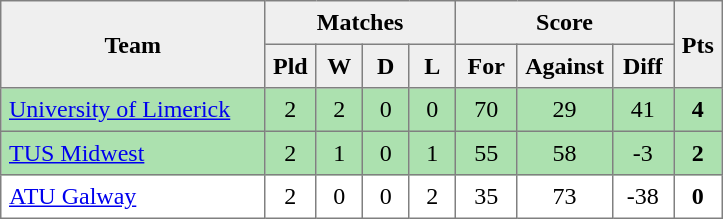<table style=border-collapse:collapse border=1 cellspacing=0 cellpadding=5>
<tr align=center bgcolor=#efefef>
<th rowspan=2 width=165>Team</th>
<th colspan=4>Matches</th>
<th colspan=3>Score</th>
<th rowspan=2width=20>Pts</th>
</tr>
<tr align=center bgcolor=#efefef>
<th width=20>Pld</th>
<th width=20>W</th>
<th width=20>D</th>
<th width=20>L</th>
<th width=30>For</th>
<th width=30>Against</th>
<th width=30>Diff</th>
</tr>
<tr align=center style="background:#ACE1AF;">
<td style="text-align:left;"><a href='#'>University of Limerick</a></td>
<td>2</td>
<td>2</td>
<td>0</td>
<td>0</td>
<td>70</td>
<td>29</td>
<td>41</td>
<td><strong>4</strong></td>
</tr>
<tr align=center style="background:#ACE1AF;">
<td style="text-align:left;"><a href='#'>TUS Midwest</a></td>
<td>2</td>
<td>1</td>
<td>0</td>
<td>1</td>
<td>55</td>
<td>58</td>
<td>-3</td>
<td><strong>2</strong></td>
</tr>
<tr align=center>
<td style="text-align:left;"><a href='#'>ATU Galway</a></td>
<td>2</td>
<td>0</td>
<td>0</td>
<td>2</td>
<td>35</td>
<td>73</td>
<td>-38</td>
<td><strong>0</strong></td>
</tr>
</table>
